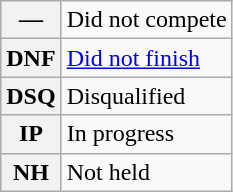<table class="wikitable">
<tr>
<th scope="row">—</th>
<td>Did not compete</td>
</tr>
<tr>
<th scope="row">DNF</th>
<td><a href='#'>Did not finish</a></td>
</tr>
<tr>
<th scope="row">DSQ</th>
<td>Disqualified</td>
</tr>
<tr>
<th scope="row">IP</th>
<td>In progress</td>
</tr>
<tr>
<th scope="row">NH</th>
<td>Not held</td>
</tr>
</table>
